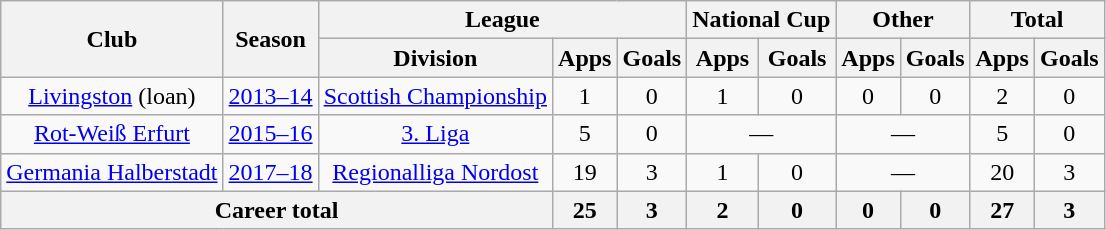<table class=wikitable style="text-align:center">
<tr>
<th rowspan="2">Club</th>
<th rowspan="2">Season</th>
<th colspan="3">League</th>
<th colspan="2">National Cup</th>
<th colspan="2">Other</th>
<th colspan="2">Total</th>
</tr>
<tr>
<th>Division</th>
<th>Apps</th>
<th>Goals</th>
<th>Apps</th>
<th>Goals</th>
<th>Apps</th>
<th>Goals</th>
<th>Apps</th>
<th>Goals</th>
</tr>
<tr>
<td><a href='#'>Livingston</a> (loan)</td>
<td><a href='#'>2013–14</a></td>
<td><a href='#'>Scottish Championship</a></td>
<td>1</td>
<td>0</td>
<td>1</td>
<td>0</td>
<td>0</td>
<td>0</td>
<td>2</td>
<td>0</td>
</tr>
<tr>
<td><a href='#'>Rot-Weiß Erfurt</a></td>
<td><a href='#'>2015–16</a></td>
<td><a href='#'>3. Liga</a></td>
<td>5</td>
<td>0</td>
<td colspan="2">—</td>
<td colspan="2">—</td>
<td>5</td>
<td>0</td>
</tr>
<tr>
<td><a href='#'>Germania Halberstadt</a></td>
<td><a href='#'>2017–18</a></td>
<td><a href='#'>Regionalliga Nordost</a></td>
<td>19</td>
<td>3</td>
<td>1</td>
<td>0</td>
<td colspan="2">—</td>
<td>20</td>
<td>3</td>
</tr>
<tr>
<th colspan="3">Career total</th>
<th>25</th>
<th>3</th>
<th>2</th>
<th>0</th>
<th>0</th>
<th>0</th>
<th>27</th>
<th>3</th>
</tr>
</table>
